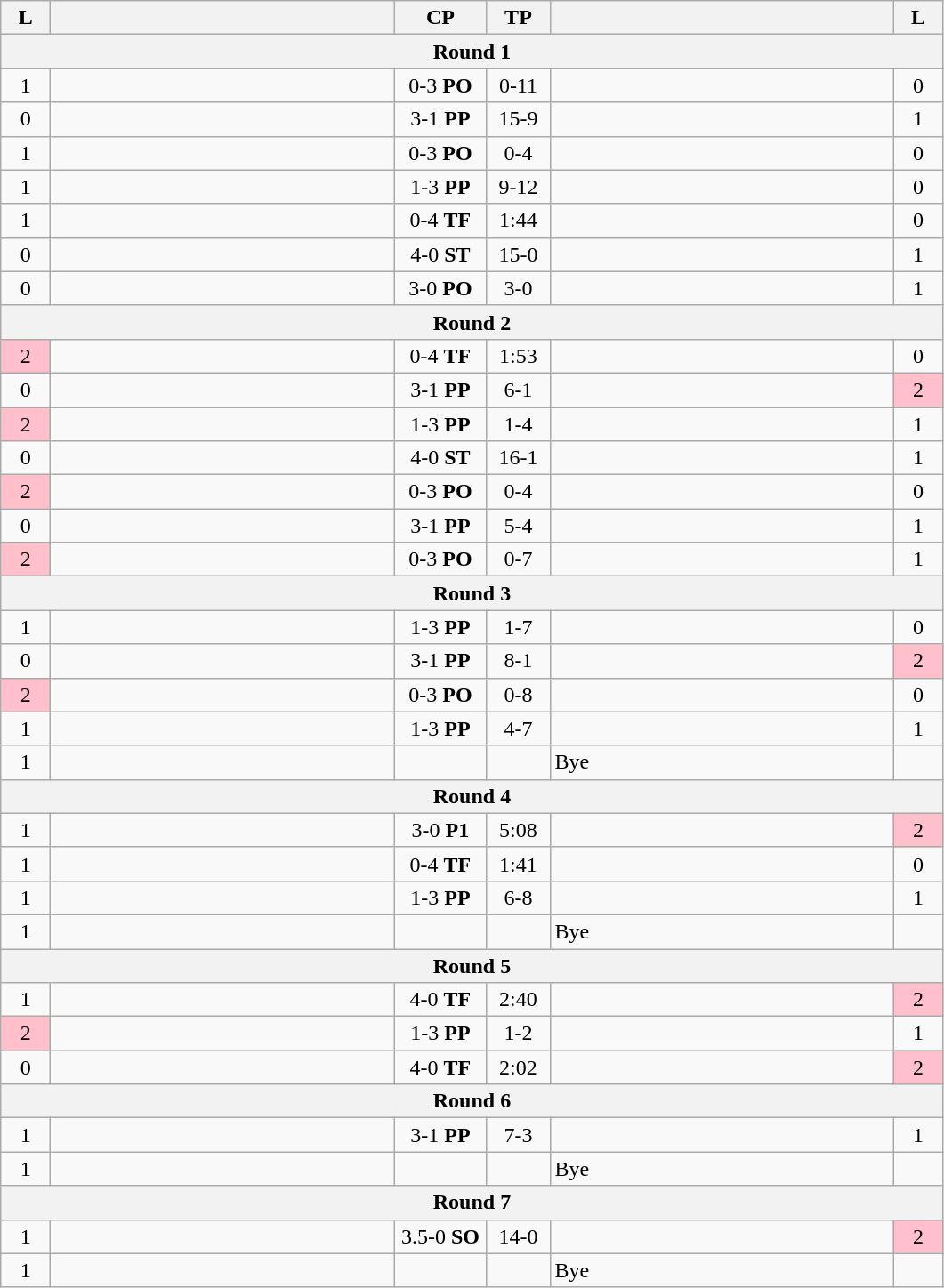<table class="wikitable" style="text-align: center;" |>
<tr>
<th width="30">L</th>
<th width="250"></th>
<th width="62">CP</th>
<th width="40">TP</th>
<th width="250"></th>
<th width="30">L</th>
</tr>
<tr>
<th colspan="7">Round 1</th>
</tr>
<tr>
<td>1</td>
<td style="text-align:left;"></td>
<td>0-3 <strong>PO</strong></td>
<td>0-11</td>
<td style="text-align:left;"><strong></strong></td>
<td>0</td>
</tr>
<tr>
<td>0</td>
<td style="text-align:left;"><strong></strong></td>
<td>3-1 <strong>PP</strong></td>
<td>15-9</td>
<td style="text-align:left;"></td>
<td>1</td>
</tr>
<tr>
<td>1</td>
<td style="text-align:left;"></td>
<td>0-3 <strong>PO</strong></td>
<td>0-4</td>
<td style="text-align:left;"><strong></strong></td>
<td>0</td>
</tr>
<tr>
<td>1</td>
<td style="text-align:left;"></td>
<td>1-3 <strong>PP</strong></td>
<td>9-12</td>
<td style="text-align:left;"><strong></strong></td>
<td>0</td>
</tr>
<tr>
<td>1</td>
<td style="text-align:left;"></td>
<td>0-4 <strong>TF</strong></td>
<td>1:44</td>
<td style="text-align:left;"><strong></strong></td>
<td>0</td>
</tr>
<tr>
<td>0</td>
<td style="text-align:left;"><strong></strong></td>
<td>4-0 <strong>ST</strong></td>
<td>15-0</td>
<td style="text-align:left;"></td>
<td>1</td>
</tr>
<tr>
<td>0</td>
<td style="text-align:left;"><strong></strong></td>
<td>3-0 <strong>PO</strong></td>
<td>3-0</td>
<td style="text-align:left;"></td>
<td>1</td>
</tr>
<tr>
<th colspan="7">Round 2</th>
</tr>
<tr>
<td bgcolor=pink>2</td>
<td style="text-align:left;"></td>
<td>0-4 <strong>TF</strong></td>
<td>1:53</td>
<td style="text-align:left;"><strong></strong></td>
<td>0</td>
</tr>
<tr>
<td>0</td>
<td style="text-align:left;"><strong></strong></td>
<td>3-1 <strong>PP</strong></td>
<td>6-1</td>
<td style="text-align:left;"></td>
<td bgcolor=pink>2</td>
</tr>
<tr>
<td bgcolor=pink>2</td>
<td style="text-align:left;"></td>
<td>1-3 <strong>PP</strong></td>
<td>1-4</td>
<td style="text-align:left;"><strong></strong></td>
<td>1</td>
</tr>
<tr>
<td>0</td>
<td style="text-align:left;"><strong></strong></td>
<td>4-0 <strong>ST</strong></td>
<td>16-1</td>
<td style="text-align:left;"></td>
<td>1</td>
</tr>
<tr>
<td bgcolor=pink>2</td>
<td style="text-align:left;"></td>
<td>0-3 <strong>PO</strong></td>
<td>0-4</td>
<td style="text-align:left;"><strong></strong></td>
<td>0</td>
</tr>
<tr>
<td>0</td>
<td style="text-align:left;"><strong></strong></td>
<td>3-1 <strong>PP</strong></td>
<td>5-4</td>
<td style="text-align:left;"></td>
<td>1</td>
</tr>
<tr>
<td bgcolor=pink>2</td>
<td style="text-align:left;"></td>
<td>0-3 <strong>PO</strong></td>
<td>0-7</td>
<td style="text-align:left;"><strong></strong></td>
<td>1</td>
</tr>
<tr>
<th colspan="7">Round 3</th>
</tr>
<tr>
<td>1</td>
<td style="text-align:left;"></td>
<td>1-3 <strong>PP</strong></td>
<td>1-7</td>
<td style="text-align:left;"><strong></strong></td>
<td>0</td>
</tr>
<tr>
<td>0</td>
<td style="text-align:left;"><strong></strong></td>
<td>3-1 <strong>PP</strong></td>
<td>8-1</td>
<td style="text-align:left;"></td>
<td bgcolor=pink>2</td>
</tr>
<tr>
<td bgcolor=pink>2</td>
<td style="text-align:left;"></td>
<td>0-3 <strong>PO</strong></td>
<td>0-8</td>
<td style="text-align:left;"><strong></strong></td>
<td>0</td>
</tr>
<tr>
<td>1</td>
<td style="text-align:left;"></td>
<td>1-3 <strong>PP</strong></td>
<td>4-7</td>
<td style="text-align:left;"><strong></strong></td>
<td>1</td>
</tr>
<tr>
<td>1</td>
<td style="text-align:left;"><strong></strong></td>
<td></td>
<td></td>
<td style="text-align:left;">Bye</td>
<td></td>
</tr>
<tr>
<th colspan="7">Round 4</th>
</tr>
<tr>
<td>1</td>
<td style="text-align:left;"><strong></strong></td>
<td>3-0 <strong>P1</strong></td>
<td>5:08</td>
<td style="text-align:left;"></td>
<td bgcolor=pink>2</td>
</tr>
<tr>
<td>1</td>
<td style="text-align:left;"></td>
<td>0-4 <strong>TF</strong></td>
<td>1:41</td>
<td style="text-align:left;"><strong></strong></td>
<td>0</td>
</tr>
<tr>
<td>1</td>
<td style="text-align:left;"></td>
<td>1-3 <strong>PP</strong></td>
<td>6-8</td>
<td style="text-align:left;"><strong></strong></td>
<td>1</td>
</tr>
<tr>
<td>1</td>
<td style="text-align:left;"><strong></strong></td>
<td></td>
<td></td>
<td style="text-align:left;">Bye</td>
<td></td>
</tr>
<tr>
<th colspan="7">Round 5</th>
</tr>
<tr>
<td>1</td>
<td style="text-align:left;"><strong></strong></td>
<td>4-0 <strong>TF</strong></td>
<td>2:40</td>
<td style="text-align:left;"></td>
<td bgcolor=pink>2</td>
</tr>
<tr>
<td bgcolor=pink>2</td>
<td style="text-align:left;"></td>
<td>1-3 <strong>PP</strong></td>
<td>1-2</td>
<td style="text-align:left;"><strong></strong></td>
<td>1</td>
</tr>
<tr>
<td>0</td>
<td style="text-align:left;"><strong></strong></td>
<td>4-0 <strong>TF</strong></td>
<td>2:02</td>
<td style="text-align:left;"></td>
<td bgcolor=pink>2</td>
</tr>
<tr>
<th colspan="7">Round 6</th>
</tr>
<tr>
<td>1</td>
<td style="text-align:left;"><strong></strong></td>
<td>3-1 <strong>PP</strong></td>
<td>7-3</td>
<td style="text-align:left;"></td>
<td>1</td>
</tr>
<tr>
<td>1</td>
<td style="text-align:left;"><strong></strong></td>
<td></td>
<td></td>
<td style="text-align:left;">Bye</td>
<td></td>
</tr>
<tr>
<th colspan="7">Round 7</th>
</tr>
<tr>
<td>1</td>
<td style="text-align:left;"><strong></strong></td>
<td>3.5-0 <strong>SO</strong></td>
<td>14-0</td>
<td style="text-align:left;"></td>
<td bgcolor=pink>2</td>
</tr>
<tr>
<td>1</td>
<td style="text-align:left;"><strong></strong></td>
<td></td>
<td></td>
<td style="text-align:left;">Bye</td>
<td></td>
</tr>
</table>
